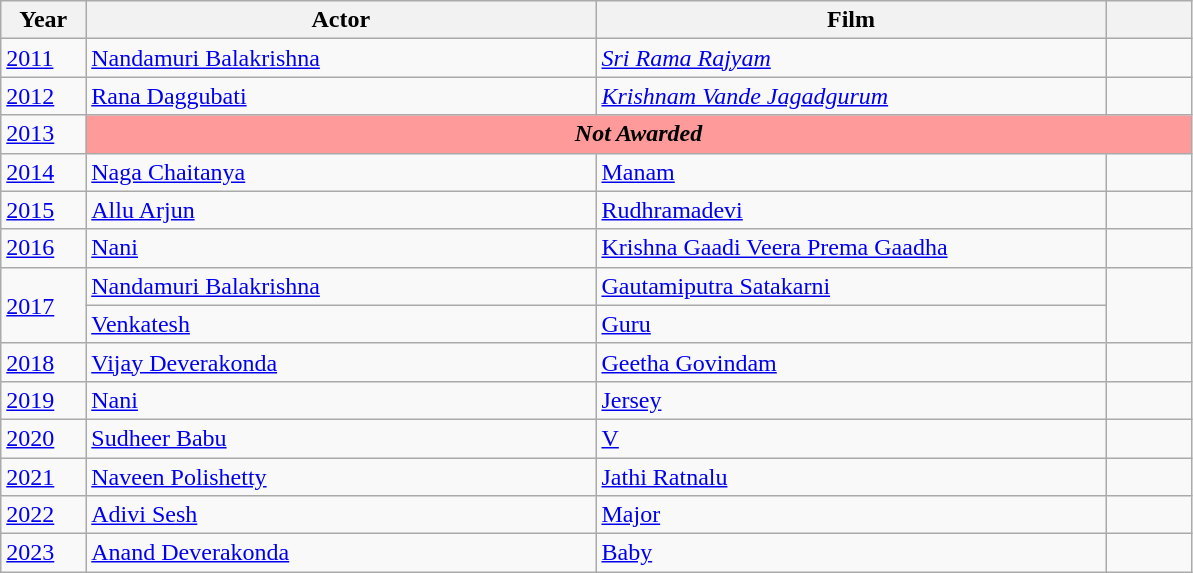<table class="wikitable sortable" style="text-align:left;">
<tr>
<th scope="col" style="width:5%;text-align:center;">Year</th>
<th scope="col" style="width:30%;text-align:center;">Actor</th>
<th scope="col" style="width:30%;text-align:center;">Film</th>
<th scope="col" style="width:5%;text-align:center;" class="unsortable"></th>
</tr>
<tr>
<td><a href='#'>2011</a></td>
<td><a href='#'>Nandamuri Balakrishna</a></td>
<td><em><a href='#'>Sri Rama Rajyam</a></em></td>
<td></td>
</tr>
<tr>
<td><a href='#'>2012</a></td>
<td><a href='#'>Rana Daggubati</a></td>
<td><em><a href='#'>Krishnam Vande Jagadgurum</a></em></td>
<td></td>
</tr>
<tr>
<td><a href='#'>2013</a></td>
<td colspan="3" bgcolor="#ff9a9a" style="text-align:center"><strong><em>Not Awarded<em> <strong></td>
</tr>
<tr>
<td><a href='#'>2014</a></td>
<td><a href='#'>Naga Chaitanya</a></td>
<td></em><a href='#'>Manam</a><em></td>
<td></td>
</tr>
<tr>
<td><a href='#'>2015</a></td>
<td><a href='#'>Allu Arjun</a></td>
<td></em><a href='#'>Rudhramadevi</a><em></td>
<td></td>
</tr>
<tr>
<td><a href='#'>2016</a></td>
<td><a href='#'>Nani</a></td>
<td></em><a href='#'>Krishna Gaadi Veera Prema Gaadha</a><em></td>
<td></td>
</tr>
<tr>
<td rowspan="2"><a href='#'>2017</a></td>
<td><a href='#'>Nandamuri Balakrishna</a></td>
<td></em><a href='#'>Gautamiputra Satakarni</a><em></td>
<td rowspan="2"></td>
</tr>
<tr>
<td><a href='#'>Venkatesh</a></td>
<td></em><a href='#'>Guru</a><em></td>
</tr>
<tr>
<td><a href='#'>2018</a></td>
<td><a href='#'>Vijay Deverakonda</a></td>
<td></em><a href='#'>Geetha Govindam</a><em></td>
<td></td>
</tr>
<tr>
<td><a href='#'>2019</a></td>
<td><a href='#'>Nani</a></td>
<td></em><a href='#'>Jersey</a><em></td>
<td></td>
</tr>
<tr>
<td><a href='#'>2020</a></td>
<td><a href='#'>Sudheer Babu</a></td>
<td></em><a href='#'>V</a><em></td>
<td></td>
</tr>
<tr>
<td><a href='#'>2021</a></td>
<td><a href='#'>Naveen Polishetty</a></td>
<td></em><a href='#'>Jathi Ratnalu</a><em></td>
<td></td>
</tr>
<tr>
<td><a href='#'>2022</a></td>
<td><a href='#'>Adivi Sesh</a></td>
<td></em><a href='#'>Major</a><em></td>
<td></td>
</tr>
<tr>
<td><a href='#'>2023</a></td>
<td><a href='#'>Anand Deverakonda</a></td>
<td></em><a href='#'>Baby</a><em></td>
<td></td>
</tr>
</table>
